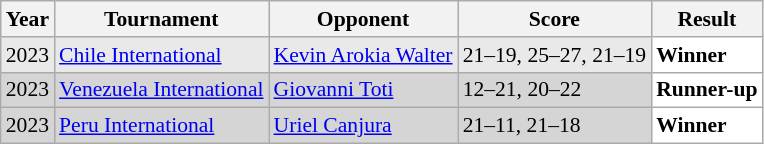<table class="sortable wikitable" style="font-size: 90%;">
<tr>
<th>Year</th>
<th>Tournament</th>
<th>Opponent</th>
<th>Score</th>
<th>Result</th>
</tr>
<tr style="background:#E9E9E9">
<td align="center">2023</td>
<td align="left"><a href='#'>Chile International</a></td>
<td align="left"> <a href='#'>Kevin Arokia Walter</a></td>
<td align="left">21–19, 25–27, 21–19</td>
<td style="text-align:left; background:white"> <strong>Winner</strong></td>
</tr>
<tr style="background:#D5D5D5">
<td align="center">2023</td>
<td align="left"><a href='#'>Venezuela International</a></td>
<td align="left"> <a href='#'>Giovanni Toti</a></td>
<td align="left">12–21, 20–22</td>
<td style="text-align:left; background:white"> <strong>Runner-up</strong></td>
</tr>
<tr style="background:#D5D5D5">
<td align="center">2023</td>
<td align="left"><a href='#'>Peru International</a></td>
<td align="left"> <a href='#'>Uriel Canjura</a></td>
<td align="left">21–11, 21–18</td>
<td style="text-align:left; background:white"> <strong>Winner</strong></td>
</tr>
</table>
